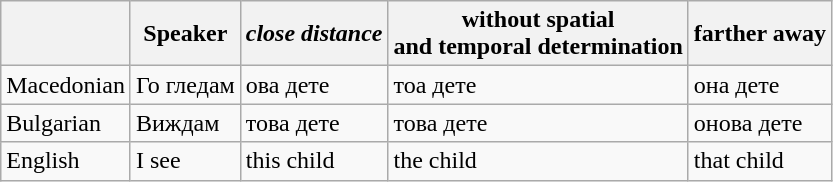<table class="wikitable">
<tr>
<th></th>
<th>Speaker</th>
<th><em>close distance </em></th>
<th>without spatial<br> and temporal determination<em></th>
<th></em>farther away<em></th>
</tr>
<tr>
<td>Macedonian</td>
<td>Го гледам</td>
<td>ова дете</td>
<td>тоа дете</td>
<td>она дете</td>
</tr>
<tr>
<td>Bulgarian</td>
<td>Виждам</td>
<td>това дете</td>
<td>това дете</td>
<td>онова дете</td>
</tr>
<tr>
<td>English</td>
<td>I see</td>
<td>this child</td>
<td>the child</td>
<td>that child</td>
</tr>
</table>
